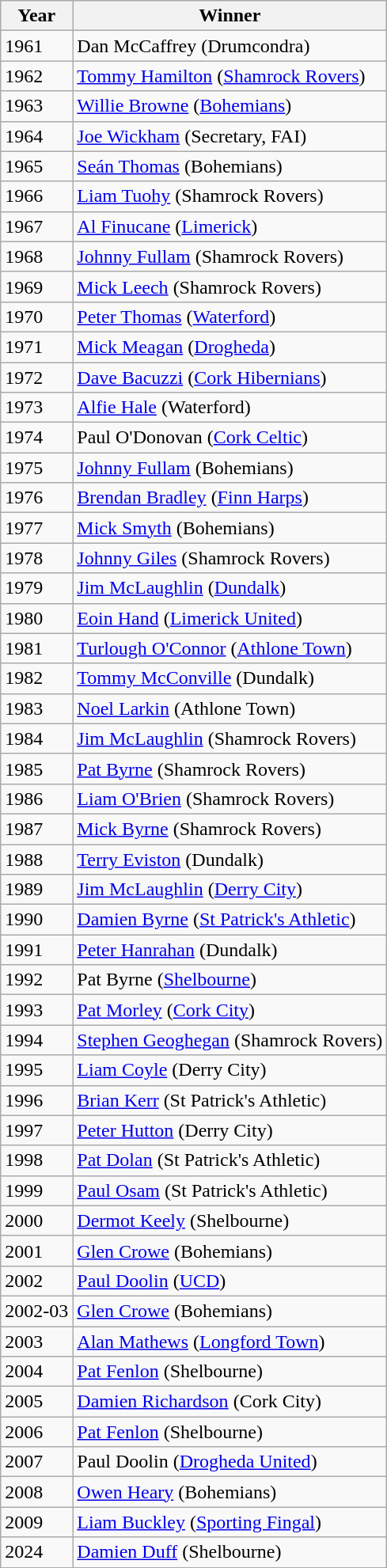<table class="wikitable">
<tr>
<th>Year</th>
<th>Winner</th>
</tr>
<tr>
<td>1961</td>
<td>Dan McCaffrey (Drumcondra)</td>
</tr>
<tr>
<td>1962</td>
<td><a href='#'>Tommy Hamilton</a> (<a href='#'>Shamrock Rovers</a>)</td>
</tr>
<tr>
<td>1963</td>
<td><a href='#'>Willie Browne</a> (<a href='#'>Bohemians</a>)</td>
</tr>
<tr>
<td>1964</td>
<td><a href='#'>Joe Wickham</a> (Secretary, FAI)</td>
</tr>
<tr>
<td>1965</td>
<td><a href='#'>Seán Thomas</a> (Bohemians)</td>
</tr>
<tr>
<td>1966</td>
<td><a href='#'>Liam Tuohy</a> (Shamrock Rovers)</td>
</tr>
<tr>
<td>1967</td>
<td><a href='#'>Al Finucane</a> (<a href='#'>Limerick</a>)</td>
</tr>
<tr>
<td>1968</td>
<td><a href='#'>Johnny Fullam</a> (Shamrock Rovers)</td>
</tr>
<tr>
<td>1969</td>
<td><a href='#'>Mick Leech</a> (Shamrock Rovers)</td>
</tr>
<tr>
<td>1970</td>
<td><a href='#'>Peter Thomas</a> (<a href='#'>Waterford</a>)</td>
</tr>
<tr>
<td>1971</td>
<td><a href='#'>Mick Meagan</a> (<a href='#'>Drogheda</a>)</td>
</tr>
<tr>
<td>1972</td>
<td><a href='#'>Dave Bacuzzi</a> (<a href='#'>Cork Hibernians</a>)</td>
</tr>
<tr>
<td>1973</td>
<td><a href='#'>Alfie Hale</a> (Waterford)</td>
</tr>
<tr>
<td>1974</td>
<td>Paul O'Donovan (<a href='#'>Cork Celtic</a>)</td>
</tr>
<tr>
<td>1975</td>
<td><a href='#'>Johnny Fullam</a> (Bohemians)</td>
</tr>
<tr>
<td>1976</td>
<td><a href='#'>Brendan Bradley</a> (<a href='#'>Finn Harps</a>)</td>
</tr>
<tr>
<td>1977</td>
<td><a href='#'>Mick Smyth</a> (Bohemians)</td>
</tr>
<tr>
<td>1978</td>
<td><a href='#'>Johnny Giles</a> (Shamrock Rovers)</td>
</tr>
<tr>
<td>1979</td>
<td><a href='#'>Jim McLaughlin</a> (<a href='#'>Dundalk</a>)</td>
</tr>
<tr>
<td>1980</td>
<td><a href='#'>Eoin Hand</a> (<a href='#'>Limerick United</a>)</td>
</tr>
<tr>
<td>1981</td>
<td><a href='#'>Turlough O'Connor</a> (<a href='#'>Athlone Town</a>)</td>
</tr>
<tr>
<td>1982</td>
<td><a href='#'>Tommy McConville</a> (Dundalk)</td>
</tr>
<tr>
<td>1983</td>
<td><a href='#'>Noel Larkin</a> (Athlone Town)</td>
</tr>
<tr>
<td>1984</td>
<td><a href='#'>Jim McLaughlin</a>  (Shamrock Rovers)</td>
</tr>
<tr>
<td>1985</td>
<td><a href='#'>Pat Byrne</a> (Shamrock Rovers)</td>
</tr>
<tr>
<td>1986</td>
<td><a href='#'>Liam O'Brien</a> (Shamrock Rovers)</td>
</tr>
<tr>
<td>1987</td>
<td><a href='#'>Mick Byrne</a> (Shamrock Rovers)</td>
</tr>
<tr>
<td>1988</td>
<td><a href='#'>Terry Eviston</a> (Dundalk)</td>
</tr>
<tr>
<td>1989</td>
<td><a href='#'>Jim McLaughlin</a> (<a href='#'>Derry City</a>)</td>
</tr>
<tr>
<td>1990</td>
<td><a href='#'>Damien Byrne</a> (<a href='#'>St Patrick's Athletic</a>)</td>
</tr>
<tr>
<td>1991</td>
<td><a href='#'>Peter Hanrahan</a> (Dundalk)</td>
</tr>
<tr>
<td>1992</td>
<td>Pat Byrne (<a href='#'>Shelbourne</a>)</td>
</tr>
<tr>
<td>1993</td>
<td><a href='#'>Pat Morley</a> (<a href='#'>Cork City</a>)</td>
</tr>
<tr>
<td>1994</td>
<td><a href='#'>Stephen Geoghegan</a> (Shamrock Rovers)</td>
</tr>
<tr>
<td>1995</td>
<td><a href='#'>Liam Coyle</a> (Derry City)</td>
</tr>
<tr>
<td>1996</td>
<td><a href='#'>Brian Kerr</a> (St Patrick's Athletic)</td>
</tr>
<tr>
<td>1997</td>
<td><a href='#'>Peter Hutton</a> (Derry City)</td>
</tr>
<tr>
<td>1998</td>
<td><a href='#'>Pat Dolan</a> (St Patrick's Athletic)</td>
</tr>
<tr>
<td>1999</td>
<td><a href='#'>Paul Osam</a> (St Patrick's Athletic)</td>
</tr>
<tr>
<td>2000</td>
<td><a href='#'>Dermot Keely</a> (Shelbourne)</td>
</tr>
<tr>
<td>2001</td>
<td><a href='#'>Glen Crowe</a> (Bohemians)</td>
</tr>
<tr>
<td>2002</td>
<td><a href='#'>Paul Doolin</a> (<a href='#'>UCD</a>)</td>
</tr>
<tr>
<td>2002-03</td>
<td><a href='#'>Glen Crowe</a> (Bohemians)</td>
</tr>
<tr>
<td>2003</td>
<td><a href='#'>Alan Mathews</a> (<a href='#'>Longford Town</a>)</td>
</tr>
<tr>
<td>2004</td>
<td><a href='#'>Pat Fenlon</a> (Shelbourne)</td>
</tr>
<tr>
<td>2005</td>
<td><a href='#'>Damien Richardson</a> (Cork City)</td>
</tr>
<tr>
<td>2006</td>
<td><a href='#'>Pat Fenlon</a> (Shelbourne)</td>
</tr>
<tr>
<td>2007</td>
<td>Paul Doolin (<a href='#'>Drogheda United</a>)</td>
</tr>
<tr>
<td>2008</td>
<td><a href='#'>Owen Heary</a> (Bohemians)</td>
</tr>
<tr>
<td>2009</td>
<td><a href='#'>Liam Buckley</a> (<a href='#'>Sporting Fingal</a>)</td>
</tr>
<tr>
<td>2024</td>
<td><a href='#'>Damien Duff</a> (Shelbourne)</td>
</tr>
</table>
